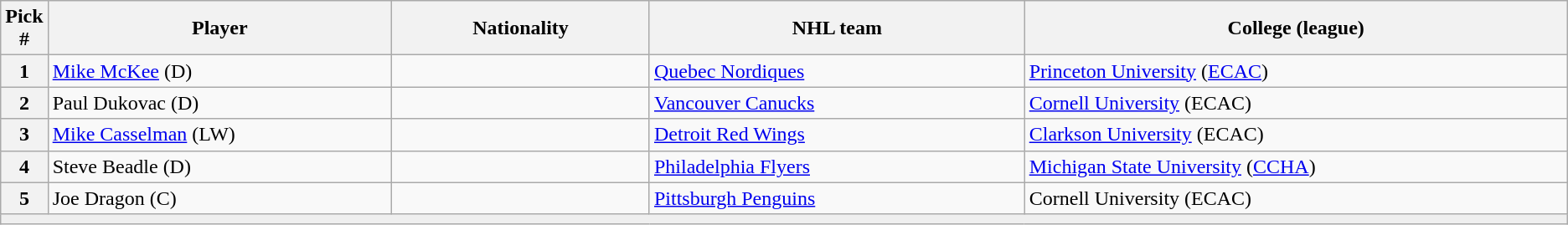<table class="wikitable">
<tr>
<th bgcolor="#DDDDFF" width="2.75%">Pick #</th>
<th bgcolor="#DDDDFF" width="22.0%">Player</th>
<th bgcolor="#DDDDFF" width="16.5%">Nationality</th>
<th bgcolor="#DDDDFF" width="24.0%">NHL team</th>
<th bgcolor="#DDDDFF" width="100.0%">College (league)</th>
</tr>
<tr>
<th>1</th>
<td><a href='#'>Mike McKee</a> (D)</td>
<td></td>
<td><a href='#'>Quebec Nordiques</a></td>
<td><a href='#'>Princeton University</a> (<a href='#'>ECAC</a>)</td>
</tr>
<tr>
<th>2</th>
<td>Paul Dukovac (D)</td>
<td></td>
<td><a href='#'>Vancouver Canucks</a></td>
<td><a href='#'>Cornell University</a> (ECAC)</td>
</tr>
<tr>
<th>3</th>
<td><a href='#'>Mike Casselman</a> (LW)</td>
<td></td>
<td><a href='#'>Detroit Red Wings</a></td>
<td><a href='#'>Clarkson University</a> (ECAC)</td>
</tr>
<tr>
<th>4</th>
<td>Steve Beadle (D)</td>
<td></td>
<td><a href='#'>Philadelphia Flyers</a></td>
<td><a href='#'>Michigan State University</a> (<a href='#'>CCHA</a>)</td>
</tr>
<tr>
<th>5</th>
<td>Joe Dragon (C)</td>
<td></td>
<td><a href='#'>Pittsburgh Penguins</a></td>
<td>Cornell University (ECAC)</td>
</tr>
<tr>
<td align=center colspan="5" bgcolor="#efefef"></td>
</tr>
</table>
